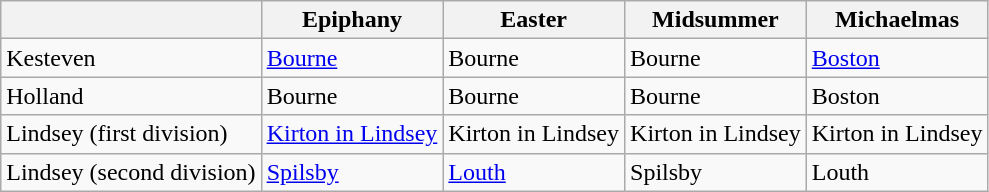<table class="wikitable">
<tr>
<th></th>
<th>Epiphany</th>
<th>Easter</th>
<th>Midsummer</th>
<th>Michaelmas</th>
</tr>
<tr>
<td>Kesteven</td>
<td><a href='#'>Bourne</a></td>
<td>Bourne</td>
<td>Bourne</td>
<td><a href='#'>Boston</a></td>
</tr>
<tr>
<td>Holland</td>
<td>Bourne</td>
<td>Bourne</td>
<td>Bourne</td>
<td>Boston</td>
</tr>
<tr>
<td>Lindsey (first division)</td>
<td><a href='#'>Kirton in Lindsey</a></td>
<td>Kirton in Lindsey</td>
<td>Kirton in Lindsey</td>
<td>Kirton in Lindsey</td>
</tr>
<tr>
<td>Lindsey (second division)</td>
<td><a href='#'>Spilsby</a></td>
<td><a href='#'>Louth</a></td>
<td>Spilsby</td>
<td>Louth</td>
</tr>
</table>
